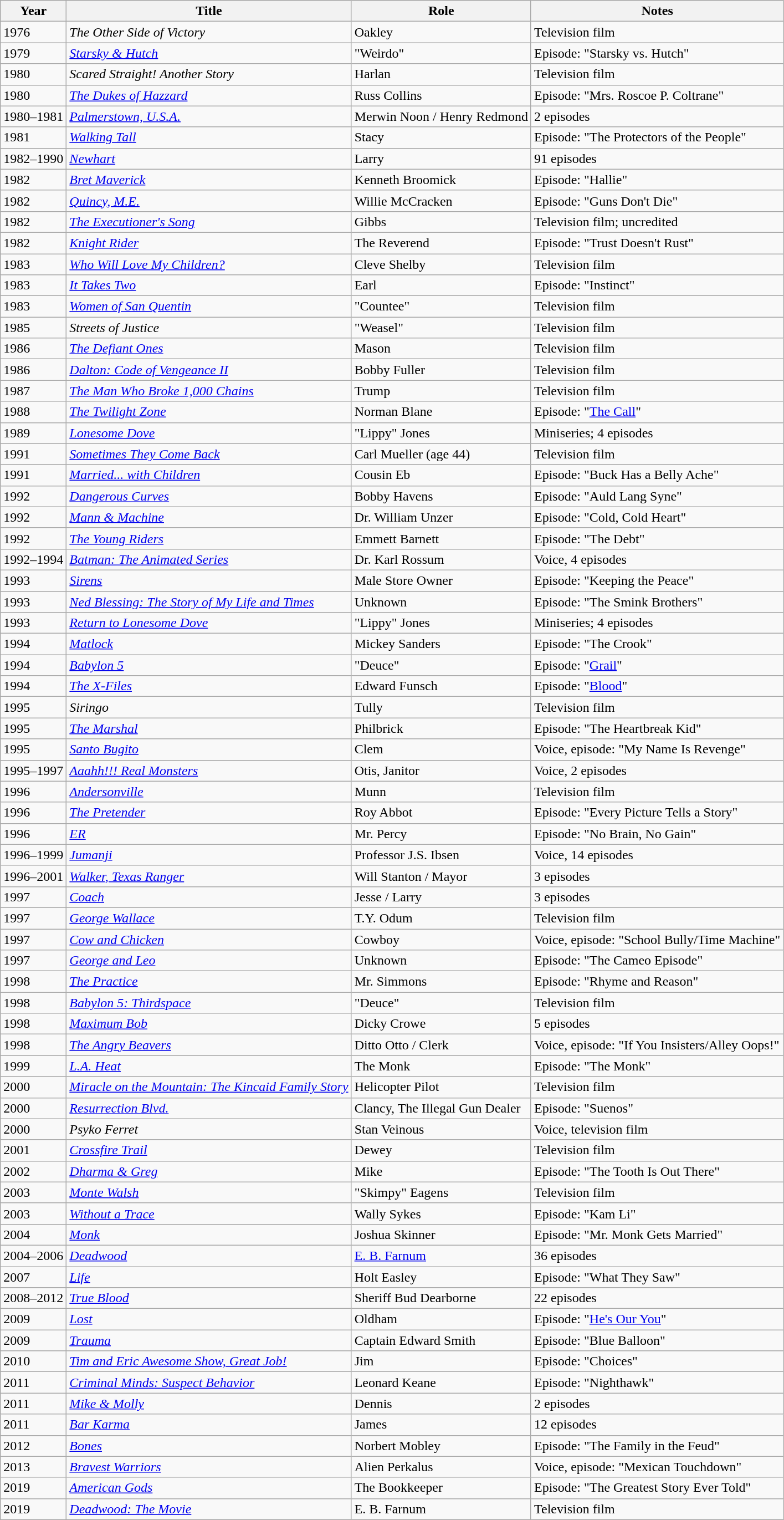<table class="wikitable sortable">
<tr>
<th>Year</th>
<th>Title</th>
<th>Role</th>
<th>Notes</th>
</tr>
<tr>
<td>1976</td>
<td><em>The Other Side of Victory</em></td>
<td>Oakley</td>
<td>Television film</td>
</tr>
<tr>
<td>1979</td>
<td><em><a href='#'>Starsky & Hutch</a></em></td>
<td>"Weirdo"</td>
<td>Episode: "Starsky vs. Hutch"</td>
</tr>
<tr>
<td>1980</td>
<td><em>Scared Straight! Another Story</em></td>
<td>Harlan</td>
<td>Television film</td>
</tr>
<tr>
<td>1980</td>
<td><em><a href='#'>The Dukes of Hazzard</a></em></td>
<td>Russ Collins</td>
<td>Episode: "Mrs. Roscoe P. Coltrane"</td>
</tr>
<tr>
<td>1980–1981</td>
<td><em><a href='#'>Palmerstown, U.S.A.</a></em></td>
<td>Merwin Noon / Henry Redmond</td>
<td>2 episodes</td>
</tr>
<tr>
<td>1981</td>
<td><em><a href='#'>Walking Tall</a></em></td>
<td>Stacy</td>
<td>Episode: "The Protectors of the People"</td>
</tr>
<tr>
<td>1982–1990</td>
<td><em><a href='#'>Newhart</a></em></td>
<td>Larry</td>
<td>91 episodes</td>
</tr>
<tr>
<td>1982</td>
<td><em><a href='#'>Bret Maverick</a></em></td>
<td>Kenneth Broomick</td>
<td>Episode: "Hallie"</td>
</tr>
<tr>
<td>1982</td>
<td><em><a href='#'>Quincy, M.E.</a></em></td>
<td>Willie McCracken</td>
<td>Episode: "Guns Don't Die"</td>
</tr>
<tr>
<td>1982</td>
<td><em><a href='#'>The Executioner's Song</a></em></td>
<td>Gibbs</td>
<td>Television film; uncredited</td>
</tr>
<tr>
<td>1982</td>
<td><em><a href='#'>Knight Rider</a></em></td>
<td>The Reverend</td>
<td>Episode: "Trust Doesn't Rust"</td>
</tr>
<tr>
<td>1983</td>
<td><em><a href='#'>Who Will Love My Children?</a></em></td>
<td>Cleve Shelby</td>
<td>Television film</td>
</tr>
<tr>
<td>1983</td>
<td><em><a href='#'>It Takes Two</a></em></td>
<td>Earl</td>
<td>Episode: "Instinct"</td>
</tr>
<tr>
<td>1983</td>
<td><em><a href='#'>Women of San Quentin</a></em></td>
<td>"Countee"</td>
<td>Television film</td>
</tr>
<tr>
<td>1985</td>
<td><em>Streets of Justice</em></td>
<td>"Weasel"</td>
<td>Television film</td>
</tr>
<tr>
<td>1986</td>
<td><em><a href='#'>The Defiant Ones</a></em></td>
<td>Mason</td>
<td>Television film</td>
</tr>
<tr>
<td>1986</td>
<td><em><a href='#'>Dalton: Code of Vengeance II</a></em></td>
<td>Bobby Fuller</td>
<td>Television film</td>
</tr>
<tr>
<td>1987</td>
<td><em><a href='#'>The Man Who Broke 1,000 Chains</a></em></td>
<td>Trump</td>
<td>Television film</td>
</tr>
<tr>
<td>1988</td>
<td><em><a href='#'>The Twilight Zone</a></em></td>
<td>Norman Blane</td>
<td>Episode: "<a href='#'>The Call</a>"</td>
</tr>
<tr>
<td>1989</td>
<td><em><a href='#'>Lonesome Dove</a></em></td>
<td>"Lippy" Jones</td>
<td>Miniseries; 4 episodes</td>
</tr>
<tr>
<td>1991</td>
<td><em><a href='#'>Sometimes They Come Back</a></em></td>
<td>Carl Mueller (age 44)</td>
<td>Television film</td>
</tr>
<tr>
<td>1991</td>
<td><em><a href='#'>Married... with Children</a></em></td>
<td>Cousin Eb</td>
<td>Episode: "Buck Has a Belly Ache"</td>
</tr>
<tr>
<td>1992</td>
<td><em><a href='#'>Dangerous Curves</a></em></td>
<td>Bobby Havens</td>
<td>Episode: "Auld Lang Syne"</td>
</tr>
<tr>
<td>1992</td>
<td><em><a href='#'>Mann & Machine</a></em></td>
<td>Dr. William Unzer</td>
<td>Episode: "Cold, Cold Heart"</td>
</tr>
<tr>
<td>1992</td>
<td><em><a href='#'>The Young Riders</a></em></td>
<td>Emmett Barnett</td>
<td>Episode: "The Debt"</td>
</tr>
<tr>
<td>1992–1994</td>
<td><em><a href='#'>Batman: The Animated Series</a></em></td>
<td>Dr. Karl Rossum</td>
<td>Voice, 4 episodes</td>
</tr>
<tr>
<td>1993</td>
<td><em><a href='#'>Sirens</a></em></td>
<td>Male Store Owner</td>
<td>Episode: "Keeping the Peace"</td>
</tr>
<tr>
<td>1993</td>
<td><em><a href='#'>Ned Blessing: The Story of My Life and Times</a></em></td>
<td>Unknown</td>
<td>Episode: "The Smink Brothers"</td>
</tr>
<tr>
<td>1993</td>
<td><em><a href='#'>Return to Lonesome Dove</a></em></td>
<td>"Lippy" Jones</td>
<td>Miniseries; 4 episodes</td>
</tr>
<tr>
<td>1994</td>
<td><em><a href='#'>Matlock</a></em></td>
<td>Mickey Sanders</td>
<td>Episode: "The Crook"</td>
</tr>
<tr>
<td>1994</td>
<td><em><a href='#'>Babylon 5</a></em></td>
<td>"Deuce"</td>
<td>Episode: "<a href='#'>Grail</a>"</td>
</tr>
<tr>
<td>1994</td>
<td><em><a href='#'>The X-Files</a></em></td>
<td>Edward Funsch</td>
<td>Episode: "<a href='#'>Blood</a>"</td>
</tr>
<tr>
<td>1995</td>
<td><em>Siringo</em></td>
<td>Tully</td>
<td>Television film</td>
</tr>
<tr>
<td>1995</td>
<td><em><a href='#'>The Marshal</a></em></td>
<td>Philbrick</td>
<td>Episode: "The Heartbreak Kid"</td>
</tr>
<tr>
<td>1995</td>
<td><em><a href='#'>Santo Bugito</a></em></td>
<td>Clem</td>
<td>Voice, episode: "My Name Is Revenge"</td>
</tr>
<tr>
<td>1995–1997</td>
<td><em><a href='#'>Aaahh!!! Real Monsters</a></em></td>
<td>Otis, Janitor</td>
<td>Voice, 2 episodes</td>
</tr>
<tr>
<td>1996</td>
<td><em><a href='#'>Andersonville</a></em></td>
<td>Munn</td>
<td>Television film</td>
</tr>
<tr>
<td>1996</td>
<td><em><a href='#'>The Pretender</a></em></td>
<td>Roy Abbot</td>
<td>Episode: "Every Picture Tells a Story"</td>
</tr>
<tr>
<td>1996</td>
<td><em><a href='#'>ER</a></em></td>
<td>Mr. Percy</td>
<td>Episode: "No Brain, No Gain"</td>
</tr>
<tr>
<td>1996–1999</td>
<td><em><a href='#'>Jumanji</a></em></td>
<td>Professor J.S. Ibsen</td>
<td>Voice, 14 episodes</td>
</tr>
<tr>
<td>1996–2001</td>
<td><em><a href='#'>Walker, Texas Ranger</a></em></td>
<td>Will Stanton / Mayor</td>
<td>3 episodes</td>
</tr>
<tr>
<td>1997</td>
<td><em><a href='#'>Coach</a></em></td>
<td>Jesse / Larry</td>
<td>3 episodes</td>
</tr>
<tr>
<td>1997</td>
<td><em><a href='#'>George Wallace</a></em></td>
<td>T.Y. Odum</td>
<td>Television film</td>
</tr>
<tr>
<td>1997</td>
<td><em><a href='#'>Cow and Chicken</a></em></td>
<td>Cowboy</td>
<td>Voice, episode: "School Bully/Time Machine"</td>
</tr>
<tr>
<td>1997</td>
<td><em><a href='#'>George and Leo</a></em></td>
<td>Unknown</td>
<td>Episode: "The Cameo Episode"</td>
</tr>
<tr>
<td>1998</td>
<td><em><a href='#'>The Practice</a></em></td>
<td>Mr. Simmons</td>
<td>Episode: "Rhyme and Reason"</td>
</tr>
<tr>
<td>1998</td>
<td><em><a href='#'>Babylon 5: Thirdspace</a></em></td>
<td>"Deuce"</td>
<td>Television film</td>
</tr>
<tr>
<td>1998</td>
<td><em><a href='#'>Maximum Bob</a></em></td>
<td>Dicky Crowe</td>
<td>5 episodes</td>
</tr>
<tr>
<td>1998</td>
<td><em><a href='#'>The Angry Beavers</a></em></td>
<td>Ditto Otto / Clerk</td>
<td>Voice, episode: "If You Insisters/Alley Oops!"</td>
</tr>
<tr>
<td>1999</td>
<td><em><a href='#'>L.A. Heat</a></em></td>
<td>The Monk</td>
<td>Episode: "The Monk"</td>
</tr>
<tr>
<td>2000</td>
<td><em><a href='#'>Miracle on the Mountain: The Kincaid Family Story</a></em></td>
<td>Helicopter Pilot</td>
<td>Television film</td>
</tr>
<tr>
<td>2000</td>
<td><em><a href='#'>Resurrection Blvd.</a></em></td>
<td>Clancy, The Illegal Gun Dealer</td>
<td>Episode: "Suenos"</td>
</tr>
<tr>
<td>2000</td>
<td><em>Psyko Ferret</em></td>
<td>Stan Veinous</td>
<td>Voice, television film</td>
</tr>
<tr>
<td>2001</td>
<td><em><a href='#'>Crossfire Trail</a></em></td>
<td>Dewey</td>
<td>Television film</td>
</tr>
<tr>
<td>2002</td>
<td><em><a href='#'>Dharma & Greg</a></em></td>
<td>Mike</td>
<td>Episode: "The Tooth Is Out There"</td>
</tr>
<tr>
<td>2003</td>
<td><em><a href='#'>Monte Walsh</a></em></td>
<td>"Skimpy" Eagens</td>
<td>Television film</td>
</tr>
<tr>
<td>2003</td>
<td><em><a href='#'>Without a Trace</a></em></td>
<td>Wally Sykes</td>
<td>Episode: "Kam Li"</td>
</tr>
<tr>
<td>2004</td>
<td><em><a href='#'>Monk</a></em></td>
<td>Joshua Skinner</td>
<td>Episode: "Mr. Monk Gets Married"</td>
</tr>
<tr>
<td>2004–2006</td>
<td><em><a href='#'>Deadwood</a></em></td>
<td><a href='#'>E. B. Farnum</a></td>
<td>36 episodes</td>
</tr>
<tr>
<td>2007</td>
<td><em><a href='#'>Life</a></em></td>
<td>Holt Easley</td>
<td>Episode: "What They Saw"</td>
</tr>
<tr>
<td>2008–2012</td>
<td><em><a href='#'>True Blood</a></em></td>
<td>Sheriff Bud Dearborne</td>
<td>22 episodes</td>
</tr>
<tr>
<td>2009</td>
<td><em><a href='#'>Lost</a></em></td>
<td>Oldham</td>
<td>Episode: "<a href='#'>He's Our You</a>"</td>
</tr>
<tr>
<td>2009</td>
<td><em><a href='#'>Trauma</a></em></td>
<td>Captain Edward Smith</td>
<td>Episode: "Blue Balloon"</td>
</tr>
<tr>
<td>2010</td>
<td><em><a href='#'>Tim and Eric Awesome Show, Great Job!</a></em></td>
<td>Jim</td>
<td>Episode: "Choices"</td>
</tr>
<tr>
<td>2011</td>
<td><em><a href='#'>Criminal Minds: Suspect Behavior</a></em></td>
<td>Leonard Keane</td>
<td>Episode: "Nighthawk"</td>
</tr>
<tr>
<td>2011</td>
<td><em><a href='#'>Mike & Molly</a></em></td>
<td>Dennis</td>
<td>2 episodes</td>
</tr>
<tr>
<td>2011</td>
<td><em><a href='#'>Bar Karma</a></em></td>
<td>James</td>
<td>12 episodes</td>
</tr>
<tr>
<td>2012</td>
<td><em><a href='#'>Bones</a></em></td>
<td>Norbert Mobley</td>
<td>Episode: "The Family in the Feud"</td>
</tr>
<tr>
<td>2013</td>
<td><em><a href='#'>Bravest Warriors</a></em></td>
<td>Alien Perkalus</td>
<td>Voice, episode: "Mexican Touchdown"</td>
</tr>
<tr>
<td>2019</td>
<td><em><a href='#'>American Gods</a></em></td>
<td>The Bookkeeper</td>
<td>Episode: "The Greatest Story Ever Told"</td>
</tr>
<tr>
<td>2019</td>
<td><em><a href='#'>Deadwood: The Movie</a></em></td>
<td>E. B. Farnum</td>
<td>Television film</td>
</tr>
</table>
